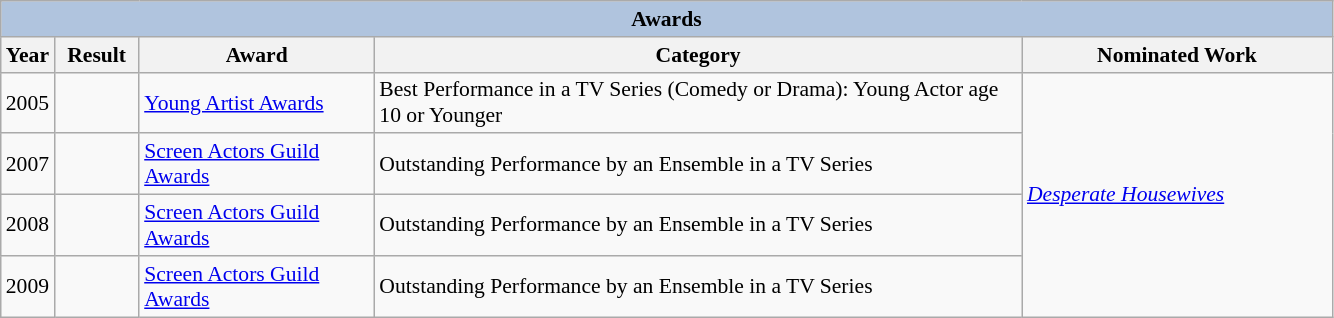<table class="wikitable" style="font-size: 90%;">
<tr>
<th colspan="5" style="background: LightSteelBlue;">Awards</th>
</tr>
<tr>
<th>Year</th>
<th width="50">Result</th>
<th width="150">Award</th>
<th width="425">Category</th>
<th width="200">Nominated Work</th>
</tr>
<tr>
<td>2005</td>
<td></td>
<td><a href='#'>Young Artist Awards</a></td>
<td>Best Performance in a TV Series (Comedy or Drama): Young Actor age 10 or Younger</td>
<td rowspan=4><em><a href='#'>Desperate Housewives</a></em></td>
</tr>
<tr>
<td>2007</td>
<td></td>
<td><a href='#'>Screen Actors Guild Awards</a></td>
<td>Outstanding Performance by an Ensemble in a TV Series</td>
</tr>
<tr>
<td>2008</td>
<td></td>
<td><a href='#'>Screen Actors Guild Awards</a></td>
<td>Outstanding Performance by an Ensemble in a TV Series</td>
</tr>
<tr>
<td>2009</td>
<td></td>
<td><a href='#'>Screen Actors Guild Awards</a></td>
<td>Outstanding Performance by an Ensemble in a TV Series</td>
</tr>
</table>
